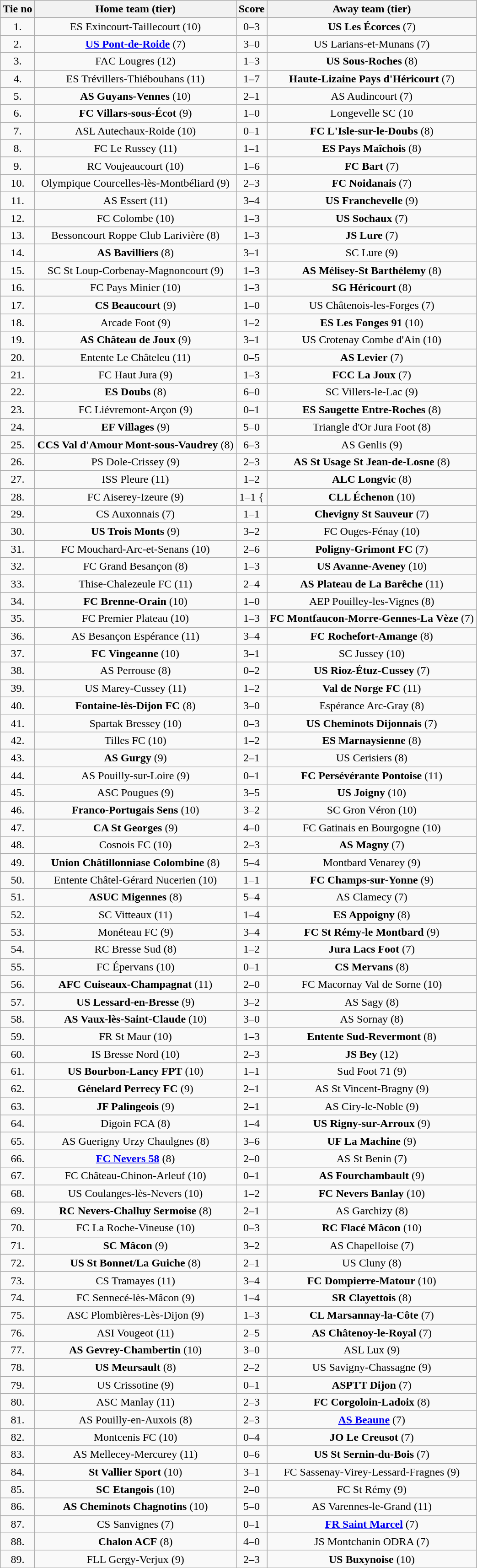<table class="wikitable" style="text-align: center">
<tr>
<th>Tie no</th>
<th>Home team (tier)</th>
<th>Score</th>
<th>Away team (tier)</th>
</tr>
<tr>
<td>1.</td>
<td>ES Exincourt-Taillecourt (10)</td>
<td>0–3</td>
<td><strong>US Les Écorces</strong> (7)</td>
</tr>
<tr>
<td>2.</td>
<td><strong><a href='#'>US Pont-de-Roide</a></strong> (7)</td>
<td>3–0</td>
<td>US Larians-et-Munans (7)</td>
</tr>
<tr>
<td>3.</td>
<td>FAC Lougres (12)</td>
<td>1–3</td>
<td><strong>US Sous-Roches</strong> (8)</td>
</tr>
<tr>
<td>4.</td>
<td>ES Trévillers-Thiébouhans (11)</td>
<td>1–7</td>
<td><strong>Haute-Lizaine Pays d'Héricourt</strong> (7)</td>
</tr>
<tr>
<td>5.</td>
<td><strong>AS Guyans-Vennes</strong> (10)</td>
<td>2–1</td>
<td>AS Audincourt (7)</td>
</tr>
<tr>
<td>6.</td>
<td><strong>FC Villars-sous-Écot</strong> (9)</td>
<td>1–0</td>
<td>Longevelle SC (10</td>
</tr>
<tr>
<td>7.</td>
<td>ASL Autechaux-Roide (10)</td>
<td>0–1</td>
<td><strong>FC L'Isle-sur-le-Doubs</strong> (8)</td>
</tr>
<tr>
<td>8.</td>
<td>FC Le Russey (11)</td>
<td>1–1 </td>
<td><strong>ES Pays Maîchois</strong> (8)</td>
</tr>
<tr>
<td>9.</td>
<td>RC Voujeaucourt (10)</td>
<td>1–6</td>
<td><strong>FC Bart</strong> (7)</td>
</tr>
<tr>
<td>10.</td>
<td>Olympique Courcelles-lès-Montbéliard (9)</td>
<td>2–3</td>
<td><strong>FC Noidanais</strong> (7)</td>
</tr>
<tr>
<td>11.</td>
<td>AS Essert (11)</td>
<td>3–4 </td>
<td><strong>US Franchevelle</strong> (9)</td>
</tr>
<tr>
<td>12.</td>
<td>FC Colombe (10)</td>
<td>1–3</td>
<td><strong>US Sochaux</strong> (7)</td>
</tr>
<tr>
<td>13.</td>
<td>Bessoncourt Roppe Club Larivière (8)</td>
<td>1–3 </td>
<td><strong>JS Lure</strong> (7)</td>
</tr>
<tr>
<td>14.</td>
<td><strong>AS Bavilliers</strong> (8)</td>
<td>3–1</td>
<td>SC Lure (9)</td>
</tr>
<tr>
<td>15.</td>
<td>SC St Loup-Corbenay-Magnoncourt (9)</td>
<td>1–3</td>
<td><strong>AS Mélisey-St Barthélemy</strong> (8)</td>
</tr>
<tr>
<td>16.</td>
<td>FC Pays Minier (10)</td>
<td>1–3 </td>
<td><strong>SG Héricourt</strong> (8)</td>
</tr>
<tr>
<td>17.</td>
<td><strong>CS Beaucourt</strong> (9)</td>
<td>1–0</td>
<td>US Châtenois-les-Forges (7)</td>
</tr>
<tr>
<td>18.</td>
<td>Arcade Foot (9)</td>
<td>1–2 </td>
<td><strong>ES Les Fonges 91</strong> (10)</td>
</tr>
<tr>
<td>19.</td>
<td><strong>AS Château de Joux</strong> (9)</td>
<td>3–1 </td>
<td>US Crotenay Combe d'Ain (10)</td>
</tr>
<tr>
<td>20.</td>
<td>Entente Le Châteleu (11)</td>
<td>0–5</td>
<td><strong>AS Levier</strong> (7)</td>
</tr>
<tr>
<td>21.</td>
<td>FC Haut Jura (9)</td>
<td>1–3</td>
<td><strong>FCC La Joux</strong> (7)</td>
</tr>
<tr>
<td>22.</td>
<td><strong>ES Doubs</strong> (8)</td>
<td>6–0</td>
<td>SC Villers-le-Lac (9)</td>
</tr>
<tr>
<td>23.</td>
<td>FC Liévremont-Arçon (9)</td>
<td>0–1</td>
<td><strong>ES Saugette Entre-Roches</strong> (8)</td>
</tr>
<tr>
<td>24.</td>
<td><strong>EF Villages</strong> (9)</td>
<td>5–0</td>
<td>Triangle d'Or Jura Foot (8)</td>
</tr>
<tr>
<td>25.</td>
<td><strong>CCS Val d'Amour Mont-sous-Vaudrey</strong> (8)</td>
<td>6–3</td>
<td>AS Genlis (9)</td>
</tr>
<tr>
<td>26.</td>
<td>PS Dole-Crissey (9)</td>
<td>2–3</td>
<td><strong>AS St Usage St Jean-de-Losne</strong> (8)</td>
</tr>
<tr>
<td>27.</td>
<td>ISS Pleure (11)</td>
<td>1–2</td>
<td><strong>ALC Longvic</strong> (8)</td>
</tr>
<tr>
<td>28.</td>
<td>FC Aiserey-Izeure (9)</td>
<td>1–1 {</td>
<td><strong>CLL Échenon</strong> (10)</td>
</tr>
<tr>
<td>29.</td>
<td>CS Auxonnais (7)</td>
<td>1–1 </td>
<td><strong>Chevigny St Sauveur</strong> (7)</td>
</tr>
<tr>
<td>30.</td>
<td><strong>US Trois Monts</strong> (9)</td>
<td>3–2</td>
<td>FC Ouges-Fénay (10)</td>
</tr>
<tr>
<td>31.</td>
<td>FC Mouchard-Arc-et-Senans (10)</td>
<td>2–6</td>
<td><strong>Poligny-Grimont FC</strong> (7)</td>
</tr>
<tr>
<td>32.</td>
<td>FC Grand Besançon (8)</td>
<td>1–3</td>
<td><strong>US Avanne-Aveney</strong> (10)</td>
</tr>
<tr>
<td>33.</td>
<td>Thise-Chalezeule FC (11)</td>
<td>2–4 </td>
<td><strong>AS Plateau de La Barêche</strong> (11)</td>
</tr>
<tr>
<td>34.</td>
<td><strong>FC Brenne-Orain</strong> (10)</td>
<td>1–0</td>
<td>AEP Pouilley-les-Vignes (8)</td>
</tr>
<tr>
<td>35.</td>
<td>FC Premier Plateau (10)</td>
<td>1–3</td>
<td><strong>FC Montfaucon-Morre-Gennes-La Vèze</strong> (7)</td>
</tr>
<tr>
<td>36.</td>
<td>AS Besançon Espérance (11)</td>
<td>3–4 </td>
<td><strong>FC Rochefort-Amange</strong> (8)</td>
</tr>
<tr>
<td>37.</td>
<td><strong>FC Vingeanne</strong> (10)</td>
<td>3–1</td>
<td>SC Jussey (10)</td>
</tr>
<tr>
<td>38.</td>
<td>AS Perrouse (8)</td>
<td>0–2</td>
<td><strong>US Rioz-Étuz-Cussey</strong> (7)</td>
</tr>
<tr>
<td>39.</td>
<td>US Marey-Cussey (11)</td>
<td>1–2</td>
<td><strong>Val de Norge FC</strong> (11)</td>
</tr>
<tr>
<td>40.</td>
<td><strong>Fontaine-lès-Dijon FC</strong> (8)</td>
<td>3–0</td>
<td>Espérance Arc-Gray (8)</td>
</tr>
<tr>
<td>41.</td>
<td>Spartak Bressey (10)</td>
<td>0–3</td>
<td><strong>US Cheminots Dijonnais</strong> (7)</td>
</tr>
<tr>
<td>42.</td>
<td>Tilles FC (10)</td>
<td>1–2 </td>
<td><strong>ES Marnaysienne</strong> (8)</td>
</tr>
<tr>
<td>43.</td>
<td><strong>AS Gurgy</strong> (9)</td>
<td>2–1</td>
<td>US Cerisiers (8)</td>
</tr>
<tr>
<td>44.</td>
<td>AS Pouilly-sur-Loire (9)</td>
<td>0–1</td>
<td><strong>FC Persévérante Pontoise</strong> (11)</td>
</tr>
<tr>
<td>45.</td>
<td>ASC Pougues (9)</td>
<td>3–5</td>
<td><strong>US Joigny</strong> (10)</td>
</tr>
<tr>
<td>46.</td>
<td><strong>Franco-Portugais Sens</strong> (10)</td>
<td>3–2 </td>
<td>SC Gron Véron (10)</td>
</tr>
<tr>
<td>47.</td>
<td><strong>CA St Georges</strong> (9)</td>
<td>4–0</td>
<td>FC Gatinais en Bourgogne (10)</td>
</tr>
<tr>
<td>48.</td>
<td>Cosnois FC (10)</td>
<td>2–3</td>
<td><strong>AS Magny</strong> (7)</td>
</tr>
<tr>
<td>49.</td>
<td><strong>Union Châtillonniase Colombine</strong> (8)</td>
<td>5–4 </td>
<td>Montbard Venarey (9)</td>
</tr>
<tr>
<td>50.</td>
<td>Entente Châtel-Gérard Nucerien (10)</td>
<td>1–1 </td>
<td><strong>FC Champs-sur-Yonne</strong> (9)</td>
</tr>
<tr>
<td>51.</td>
<td><strong>ASUC Migennes</strong> (8)</td>
<td>5–4 </td>
<td>AS Clamecy (7)</td>
</tr>
<tr>
<td>52.</td>
<td>SC Vitteaux (11)</td>
<td>1–4</td>
<td><strong>ES Appoigny</strong> (8)</td>
</tr>
<tr>
<td>53.</td>
<td>Monéteau FC (9)</td>
<td>3–4</td>
<td><strong>FC St Rémy-le Montbard</strong> (9)</td>
</tr>
<tr>
<td>54.</td>
<td>RC Bresse Sud (8)</td>
<td>1–2</td>
<td><strong>Jura Lacs Foot</strong> (7)</td>
</tr>
<tr>
<td>55.</td>
<td>FC Épervans (10)</td>
<td>0–1</td>
<td><strong>CS Mervans</strong> (8)</td>
</tr>
<tr>
<td>56.</td>
<td><strong>AFC Cuiseaux-Champagnat</strong> (11)</td>
<td>2–0</td>
<td>FC Macornay Val de Sorne (10)</td>
</tr>
<tr>
<td>57.</td>
<td><strong>US Lessard-en-Bresse</strong> (9)</td>
<td>3–2</td>
<td>AS Sagy (8)</td>
</tr>
<tr>
<td>58.</td>
<td><strong>AS Vaux-lès-Saint-Claude</strong> (10)</td>
<td>3–0</td>
<td>AS Sornay (8)</td>
</tr>
<tr>
<td>59.</td>
<td>FR St Maur (10)</td>
<td>1–3</td>
<td><strong>Entente Sud-Revermont</strong> (8)</td>
</tr>
<tr>
<td>60.</td>
<td>IS Bresse Nord (10)</td>
<td>2–3</td>
<td><strong>JS Bey</strong> (12)</td>
</tr>
<tr>
<td>61.</td>
<td><strong>US Bourbon-Lancy FPT</strong> (10)</td>
<td>1–1 </td>
<td>Sud Foot 71 (9)</td>
</tr>
<tr>
<td>62.</td>
<td><strong>Génelard Perrecy FC</strong> (9)</td>
<td>2–1</td>
<td>AS St Vincent-Bragny (9)</td>
</tr>
<tr>
<td>63.</td>
<td><strong>JF Palingeois</strong> (9)</td>
<td>2–1</td>
<td>AS Ciry-le-Noble (9)</td>
</tr>
<tr>
<td>64.</td>
<td>Digoin FCA (8)</td>
<td>1–4</td>
<td><strong>US Rigny-sur-Arroux</strong> (9)</td>
</tr>
<tr>
<td>65.</td>
<td>AS Guerigny Urzy Chaulgnes (8)</td>
<td>3–6</td>
<td><strong>UF La Machine</strong> (9)</td>
</tr>
<tr>
<td>66.</td>
<td><strong><a href='#'>FC Nevers 58</a></strong> (8)</td>
<td>2–0</td>
<td>AS St Benin (7)</td>
</tr>
<tr>
<td>67.</td>
<td>FC Château-Chinon-Arleuf (10)</td>
<td>0–1</td>
<td><strong>AS Fourchambault</strong> (9)</td>
</tr>
<tr>
<td>68.</td>
<td>US Coulanges-lès-Nevers (10)</td>
<td>1–2</td>
<td><strong>FC Nevers Banlay</strong> (10)</td>
</tr>
<tr>
<td>69.</td>
<td><strong>RC Nevers-Challuy Sermoise</strong> (8)</td>
<td>2–1 </td>
<td>AS Garchizy (8)</td>
</tr>
<tr>
<td>70.</td>
<td>FC La Roche-Vineuse (10)</td>
<td>0–3</td>
<td><strong>RC Flacé Mâcon</strong> (10)</td>
</tr>
<tr>
<td>71.</td>
<td><strong>SC Mâcon</strong> (9)</td>
<td>3–2 </td>
<td>AS Chapelloise (7)</td>
</tr>
<tr>
<td>72.</td>
<td><strong>US St Bonnet/La Guiche</strong> (8)</td>
<td>2–1</td>
<td>US Cluny (8)</td>
</tr>
<tr>
<td>73.</td>
<td>CS Tramayes (11)</td>
<td>3–4</td>
<td><strong>FC Dompierre-Matour</strong> (10)</td>
</tr>
<tr>
<td>74.</td>
<td>FC Sennecé-lès-Mâcon (9)</td>
<td>1–4 </td>
<td><strong>SR Clayettois</strong> (8)</td>
</tr>
<tr>
<td>75.</td>
<td>ASC Plombières-Lès-Dijon (9)</td>
<td>1–3</td>
<td><strong>CL Marsannay-la-Côte</strong> (7)</td>
</tr>
<tr>
<td>76.</td>
<td>ASI Vougeot (11)</td>
<td>2–5 </td>
<td><strong>AS Châtenoy-le-Royal</strong> (7)</td>
</tr>
<tr>
<td>77.</td>
<td><strong>AS Gevrey-Chambertin</strong> (10)</td>
<td>3–0</td>
<td>ASL Lux (9)</td>
</tr>
<tr>
<td>78.</td>
<td><strong>US Meursault</strong> (8)</td>
<td>2–2 </td>
<td>US Savigny-Chassagne (9)</td>
</tr>
<tr>
<td>79.</td>
<td>US Crissotine (9)</td>
<td>0–1</td>
<td><strong>ASPTT Dijon</strong> (7)</td>
</tr>
<tr>
<td>80.</td>
<td>ASC Manlay (11)</td>
<td>2–3</td>
<td><strong>FC Corgoloin-Ladoix</strong> (8)</td>
</tr>
<tr>
<td>81.</td>
<td>AS Pouilly-en-Auxois (8)</td>
<td>2–3</td>
<td><strong><a href='#'>AS Beaune</a></strong> (7)</td>
</tr>
<tr>
<td>82.</td>
<td>Montcenis FC (10)</td>
<td>0–4</td>
<td><strong>JO Le Creusot</strong> (7)</td>
</tr>
<tr>
<td>83.</td>
<td>AS Mellecey-Mercurey (11)</td>
<td>0–6</td>
<td><strong>US St Sernin-du-Bois</strong> (7)</td>
</tr>
<tr>
<td>84.</td>
<td><strong>St Vallier Sport</strong> (10)</td>
<td>3–1</td>
<td>FC Sassenay-Virey-Lessard-Fragnes (9)</td>
</tr>
<tr>
<td>85.</td>
<td><strong>SC Etangois</strong> (10)</td>
<td>2–0</td>
<td>FC St Rémy (9)</td>
</tr>
<tr>
<td>86.</td>
<td><strong>AS Cheminots Chagnotins</strong> (10)</td>
<td>5–0</td>
<td>AS Varennes-le-Grand (11)</td>
</tr>
<tr>
<td>87.</td>
<td>CS Sanvignes (7)</td>
<td>0–1</td>
<td><strong><a href='#'>FR Saint Marcel</a></strong> (7)</td>
</tr>
<tr>
<td>88.</td>
<td><strong>Chalon ACF</strong> (8)</td>
<td>4–0</td>
<td>JS Montchanin ODRA (7)</td>
</tr>
<tr>
<td>89.</td>
<td>FLL Gergy-Verjux (9)</td>
<td>2–3</td>
<td><strong>US Buxynoise</strong> (10)</td>
</tr>
</table>
